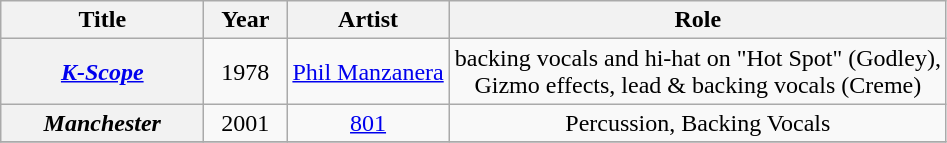<table class="wikitable plainrowheaders" style="text-align: center;">
<tr>
<th scope="col" style="width:8em;">Title</th>
<th scope="col" style="width:3em;">Year</th>
<th scope="col">Artist</th>
<th scope="col">Role</th>
</tr>
<tr>
<th scope="row"><em><a href='#'>K-Scope</a></em></th>
<td rowspan="1">1978</td>
<td rowspan="1"><a href='#'>Phil Manzanera</a></td>
<td>backing vocals and hi-hat on "Hot Spot" (Godley),<br> Gizmo effects, lead & backing vocals (Creme)</td>
</tr>
<tr>
<th scope="row"><em>Manchester</em></th>
<td rowspan="1">2001</td>
<td rowspan="1"><a href='#'>801</a></td>
<td>Percussion, Backing Vocals</td>
</tr>
<tr>
</tr>
</table>
